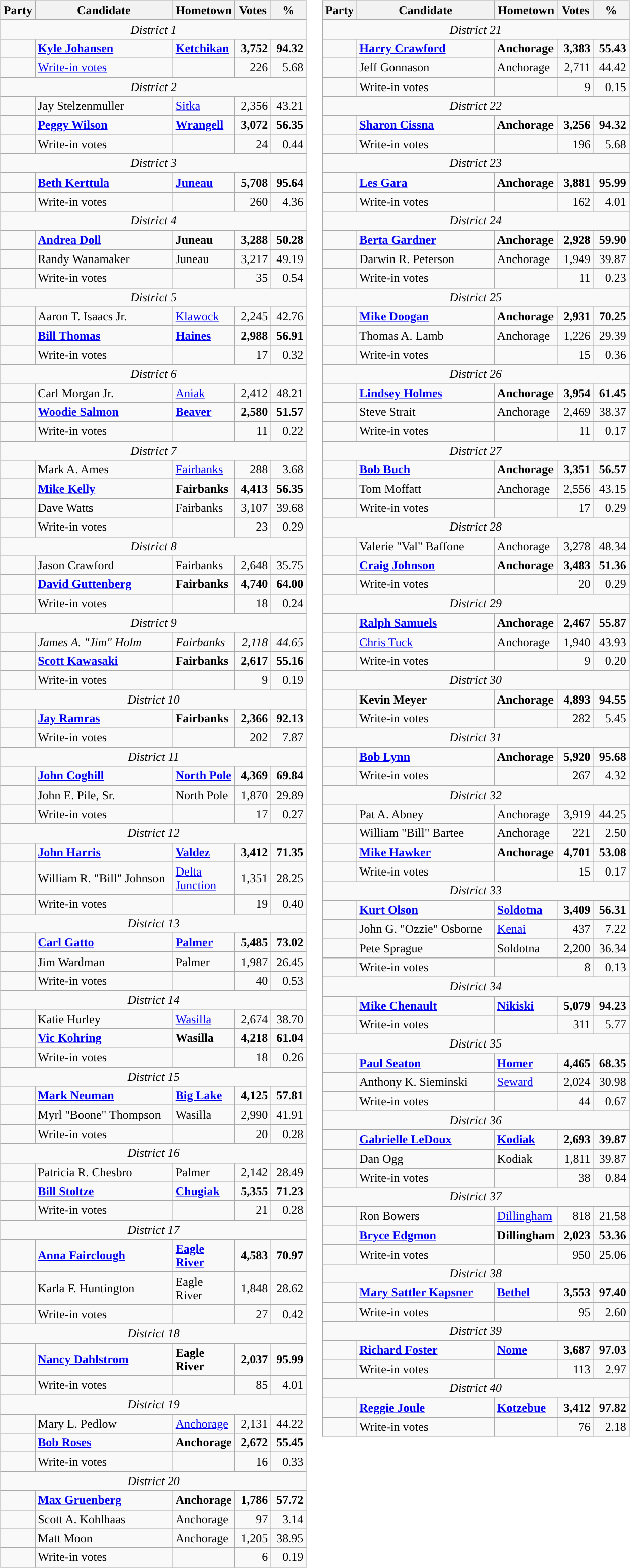<table>
<tr>
<td><br><table class="wikitable">
<tr>
<th width="25"><strong>Party</strong></th>
<th width="175" valign="top"><strong>Candidate</strong></th>
<th width="75" valign="top"><strong>Hometown</strong></th>
<th width="40" valign="top"><strong>Votes</strong></th>
<th width="40" valign="top"><strong>%</strong></th>
</tr>
<tr>
<td colspan="5" align="center"><em>District 1</em></td>
</tr>
<tr>
<td style="background-color:"></td>
<td><strong><a href='#'>Kyle Johansen</a></strong></td>
<td><strong><a href='#'>Ketchikan</a></strong></td>
<td style="text-align:right;"><strong>3,752</strong></td>
<td style="text-align:right;"><strong>94.32</strong></td>
</tr>
<tr>
<td></td>
<td><a href='#'>Write-in votes</a></td>
<td></td>
<td style="text-align:right;">226</td>
<td style="text-align:right;">5.68</td>
</tr>
<tr>
<td colspan="5" align="center"><em>District 2</em></td>
</tr>
<tr>
<td style="background-color:"></td>
<td>Jay Stelzenmuller</td>
<td><a href='#'>Sitka</a></td>
<td style="text-align:right;">2,356</td>
<td style="text-align:right;">43.21</td>
</tr>
<tr>
<td style="background-color:"></td>
<td><strong><a href='#'>Peggy Wilson</a></strong></td>
<td><strong><a href='#'>Wrangell</a></strong></td>
<td style="text-align:right;"><strong>3,072</strong></td>
<td style="text-align:right;"><strong>56.35</strong></td>
</tr>
<tr>
<td></td>
<td>Write-in votes</td>
<td></td>
<td style="text-align:right;">24</td>
<td style="text-align:right;">0.44</td>
</tr>
<tr>
<td colspan="5" align="center"><em>District 3</em></td>
</tr>
<tr>
<td style="background-color:"></td>
<td><strong><a href='#'>Beth Kerttula</a></strong></td>
<td><strong><a href='#'>Juneau</a></strong></td>
<td style="text-align:right;"><strong>5,708</strong></td>
<td style="text-align:right;"><strong>95.64</strong></td>
</tr>
<tr>
<td></td>
<td>Write-in votes</td>
<td></td>
<td style="text-align:right;">260</td>
<td style="text-align:right;">4.36</td>
</tr>
<tr>
<td colspan="5" align="center"><em>District 4</em></td>
</tr>
<tr>
<td style="background-color:"></td>
<td><strong><a href='#'>Andrea Doll</a></strong></td>
<td><strong>Juneau</strong></td>
<td style="text-align:right;"><strong>3,288</strong></td>
<td style="text-align:right;"><strong>50.28</strong></td>
</tr>
<tr>
<td style="background-color:"></td>
<td>Randy Wanamaker</td>
<td>Juneau</td>
<td style="text-align:right;">3,217</td>
<td style="text-align:right;">49.19</td>
</tr>
<tr>
<td></td>
<td>Write-in votes</td>
<td></td>
<td style="text-align:right;">35</td>
<td style="text-align:right;">0.54</td>
</tr>
<tr>
<td colspan="5" align="center"><em>District 5</em></td>
</tr>
<tr>
<td style="background-color:"></td>
<td>Aaron T. Isaacs Jr.</td>
<td><a href='#'>Klawock</a></td>
<td style="text-align:right;">2,245</td>
<td style="text-align:right;">42.76</td>
</tr>
<tr>
<td style="background-color:"></td>
<td><strong><a href='#'>Bill Thomas</a></strong></td>
<td><strong><a href='#'>Haines</a></strong></td>
<td style="text-align:right;"><strong>2,988</strong></td>
<td style="text-align:right;"><strong>56.91</strong></td>
</tr>
<tr>
<td></td>
<td>Write-in votes</td>
<td></td>
<td style="text-align:right;">17</td>
<td style="text-align:right;">0.32</td>
</tr>
<tr>
<td colspan="5" align="center"><em>District 6</em></td>
</tr>
<tr>
<td style="background-color:"></td>
<td>Carl Morgan Jr.</td>
<td><a href='#'>Aniak</a></td>
<td style="text-align:right;">2,412</td>
<td style="text-align:right;">48.21</td>
</tr>
<tr>
<td style="background-color:"></td>
<td><strong><a href='#'>Woodie Salmon</a></strong></td>
<td><strong><a href='#'>Beaver</a></strong></td>
<td style="text-align:right;"><strong>2,580</strong></td>
<td style="text-align:right;"><strong>51.57</strong></td>
</tr>
<tr>
<td></td>
<td>Write-in votes</td>
<td></td>
<td style="text-align:right;">11</td>
<td style="text-align:right;">0.22</td>
</tr>
<tr>
<td colspan="5" align="center"><em>District 7</em></td>
</tr>
<tr>
<td style="background-color:"></td>
<td>Mark A. Ames</td>
<td><a href='#'>Fairbanks</a></td>
<td style="text-align:right;">288</td>
<td style="text-align:right;">3.68</td>
</tr>
<tr>
<td style="background-color:"></td>
<td><strong><a href='#'>Mike Kelly</a></strong></td>
<td><strong>Fairbanks</strong></td>
<td style="text-align:right;"><strong>4,413</strong></td>
<td style="text-align:right;"><strong>56.35</strong></td>
</tr>
<tr>
<td style="background-color:"></td>
<td>Dave Watts</td>
<td>Fairbanks</td>
<td style="text-align:right;">3,107</td>
<td style="text-align:right;">39.68</td>
</tr>
<tr>
<td></td>
<td>Write-in votes</td>
<td></td>
<td style="text-align:right;">23</td>
<td style="text-align:right;">0.29</td>
</tr>
<tr>
<td colspan="5" align="center"><em>District 8</em></td>
</tr>
<tr>
<td style="background-color:"></td>
<td>Jason Crawford</td>
<td>Fairbanks</td>
<td style="text-align:right;">2,648</td>
<td style="text-align:right;">35.75</td>
</tr>
<tr>
<td style="background-color:"></td>
<td><strong><a href='#'>David Guttenberg</a></strong></td>
<td><strong>Fairbanks</strong></td>
<td style="text-align:right;"><strong>4,740</strong></td>
<td style="text-align:right;"><strong>64.00</strong></td>
</tr>
<tr>
<td></td>
<td>Write-in votes</td>
<td></td>
<td style="text-align:right;">18</td>
<td style="text-align:right;">0.24</td>
</tr>
<tr>
<td colspan="5" align="center"><em>District 9</em></td>
</tr>
<tr>
<td style="background-color:"></td>
<td><em>James A. "Jim" Holm</em></td>
<td><em>Fairbanks</em></td>
<td style="text-align:right;"><em>2,118</em></td>
<td style="text-align:right;"><em>44.65</em></td>
</tr>
<tr>
<td style="background-color:"></td>
<td><strong><a href='#'>Scott Kawasaki</a></strong></td>
<td><strong>Fairbanks</strong></td>
<td style="text-align:right;"><strong>2,617</strong></td>
<td style="text-align:right;"><strong>55.16</strong></td>
</tr>
<tr>
<td></td>
<td>Write-in votes</td>
<td></td>
<td style="text-align:right;">9</td>
<td style="text-align:right;">0.19</td>
</tr>
<tr>
<td colspan="5" align="center"><em>District 10</em></td>
</tr>
<tr>
<td style="background-color:"></td>
<td><strong><a href='#'>Jay Ramras</a></strong></td>
<td><strong>Fairbanks</strong></td>
<td style="text-align:right;"><strong>2,366</strong></td>
<td style="text-align:right;"><strong>92.13</strong></td>
</tr>
<tr>
<td></td>
<td>Write-in votes</td>
<td></td>
<td style="text-align:right;">202</td>
<td style="text-align:right;">7.87</td>
</tr>
<tr>
<td colspan="5" align="center"><em>District 11</em></td>
</tr>
<tr>
<td style="background-color:"></td>
<td><strong><a href='#'>John Coghill</a></strong></td>
<td><strong><a href='#'>North Pole</a></strong></td>
<td style="text-align:right;"><strong>4,369</strong></td>
<td style="text-align:right;"><strong>69.84</strong></td>
</tr>
<tr>
<td style="background-color:"></td>
<td>John E. Pile, Sr.</td>
<td>North Pole</td>
<td style="text-align:right;">1,870</td>
<td style="text-align:right;">29.89</td>
</tr>
<tr>
<td></td>
<td>Write-in votes</td>
<td></td>
<td style="text-align:right;">17</td>
<td style="text-align:right;">0.27</td>
</tr>
<tr>
<td colspan="5" align="center"><em>District 12</em></td>
</tr>
<tr>
<td style="background-color:"></td>
<td><strong><a href='#'>John Harris</a></strong></td>
<td><strong><a href='#'>Valdez</a></strong></td>
<td style="text-align:right;"><strong>3,412</strong></td>
<td style="text-align:right;"><strong>71.35</strong></td>
</tr>
<tr>
<td style="background-color:"></td>
<td>William R. "Bill" Johnson</td>
<td><a href='#'>Delta Junction</a></td>
<td style="text-align:right;">1,351</td>
<td style="text-align:right;">28.25</td>
</tr>
<tr>
<td></td>
<td>Write-in votes</td>
<td></td>
<td style="text-align:right;">19</td>
<td style="text-align:right;">0.40</td>
</tr>
<tr>
<td colspan="5" align="center"><em>District 13</em></td>
</tr>
<tr>
<td style="background-color:"></td>
<td><strong><a href='#'>Carl Gatto</a></strong></td>
<td><strong><a href='#'>Palmer</a></strong></td>
<td style="text-align:right;"><strong>5,485</strong></td>
<td style="text-align:right;"><strong>73.02</strong></td>
</tr>
<tr>
<td style="background-color:"></td>
<td>Jim Wardman</td>
<td>Palmer</td>
<td style="text-align:right;">1,987</td>
<td style="text-align:right;">26.45</td>
</tr>
<tr>
<td></td>
<td>Write-in votes</td>
<td></td>
<td style="text-align:right;">40</td>
<td style="text-align:right;">0.53</td>
</tr>
<tr>
<td colspan="5" align="center"><em>District 14</em></td>
</tr>
<tr>
<td style="background-color:"></td>
<td>Katie Hurley</td>
<td><a href='#'>Wasilla</a></td>
<td style="text-align:right;">2,674</td>
<td style="text-align:right;">38.70</td>
</tr>
<tr>
<td style="background-color:"></td>
<td><strong><a href='#'>Vic Kohring</a></strong></td>
<td><strong>Wasilla</strong></td>
<td style="text-align:right;"><strong>4,218</strong></td>
<td style="text-align:right;"><strong>61.04</strong></td>
</tr>
<tr>
<td></td>
<td>Write-in votes</td>
<td></td>
<td style="text-align:right;">18</td>
<td style="text-align:right;">0.26</td>
</tr>
<tr>
<td colspan="5" align="center"><em>District 15</em></td>
</tr>
<tr>
<td style="background-color:"></td>
<td><strong><a href='#'>Mark Neuman</a></strong></td>
<td><strong><a href='#'>Big Lake</a></strong></td>
<td style="text-align:right;"><strong>4,125</strong></td>
<td style="text-align:right;"><strong>57.81</strong></td>
</tr>
<tr>
<td style="background-color:"></td>
<td>Myrl "Boone" Thompson</td>
<td>Wasilla</td>
<td style="text-align:right;">2,990</td>
<td style="text-align:right;">41.91</td>
</tr>
<tr>
<td></td>
<td>Write-in votes</td>
<td></td>
<td style="text-align:right;">20</td>
<td style="text-align:right;">0.28</td>
</tr>
<tr>
<td colspan="5" align="center"><em>District 16</em></td>
</tr>
<tr>
<td style="background-color:"></td>
<td>Patricia R. Chesbro</td>
<td>Palmer</td>
<td style="text-align:right;">2,142</td>
<td style="text-align:right;">28.49</td>
</tr>
<tr>
<td style="background-color:"></td>
<td><strong><a href='#'>Bill Stoltze</a></strong></td>
<td><strong><a href='#'>Chugiak</a></strong></td>
<td style="text-align:right;"><strong>5,355</strong></td>
<td style="text-align:right;"><strong>71.23</strong></td>
</tr>
<tr>
<td></td>
<td>Write-in votes</td>
<td></td>
<td style="text-align:right;">21</td>
<td style="text-align:right;">0.28</td>
</tr>
<tr>
<td colspan="5" align="center"><em>District 17</em></td>
</tr>
<tr>
<td style="background-color:"></td>
<td><strong><a href='#'>Anna Fairclough</a></strong></td>
<td><strong><a href='#'>Eagle River</a></strong></td>
<td style="text-align:right;"><strong>4,583</strong></td>
<td style="text-align:right;"><strong>70.97</strong></td>
</tr>
<tr>
<td style="background-color:"></td>
<td>Karla F. Huntington</td>
<td>Eagle River</td>
<td style="text-align:right;">1,848</td>
<td style="text-align:right;">28.62</td>
</tr>
<tr>
<td></td>
<td>Write-in votes</td>
<td></td>
<td style="text-align:right;">27</td>
<td style="text-align:right;">0.42</td>
</tr>
<tr>
<td colspan="5" align="center"><em>District 18</em></td>
</tr>
<tr>
<td style="background-color:"></td>
<td><strong><a href='#'>Nancy Dahlstrom</a></strong></td>
<td><strong>Eagle River</strong></td>
<td style="text-align:right;"><strong>2,037</strong></td>
<td style="text-align:right;"><strong>95.99</strong></td>
</tr>
<tr>
<td></td>
<td>Write-in votes</td>
<td></td>
<td style="text-align:right;">85</td>
<td style="text-align:right;">4.01</td>
</tr>
<tr>
<td colspan="5" align="center"><em>District 19</em></td>
</tr>
<tr>
<td style="background-color:"></td>
<td>Mary L. Pedlow</td>
<td><a href='#'>Anchorage</a></td>
<td style="text-align:right;">2,131</td>
<td style="text-align:right;">44.22</td>
</tr>
<tr>
<td style="background-color:"></td>
<td><strong><a href='#'>Bob Roses</a></strong></td>
<td><strong>Anchorage</strong></td>
<td style="text-align:right;"><strong>2,672</strong></td>
<td style="text-align:right;"><strong>55.45</strong></td>
</tr>
<tr>
<td></td>
<td>Write-in votes</td>
<td></td>
<td style="text-align:right;">16</td>
<td style="text-align:right;">0.33</td>
</tr>
<tr>
<td colspan="5" align="center"><em>District 20</em></td>
</tr>
<tr>
<td style="background-color:"></td>
<td><strong><a href='#'>Max Gruenberg</a></strong></td>
<td><strong>Anchorage</strong></td>
<td style="text-align:right;"><strong>1,786</strong></td>
<td style="text-align:right;"><strong>57.72</strong></td>
</tr>
<tr>
<td style="background-color:"></td>
<td>Scott A. Kohlhaas</td>
<td>Anchorage</td>
<td style="text-align:right;">97</td>
<td style="text-align:right;">3.14</td>
</tr>
<tr>
<td style="background-color:"></td>
<td>Matt Moon</td>
<td>Anchorage</td>
<td style="text-align:right;">1,205</td>
<td style="text-align:right;">38.95</td>
</tr>
<tr>
<td></td>
<td>Write-in votes</td>
<td></td>
<td style="text-align:right;">6</td>
<td style="text-align:right;">0.19</td>
</tr>
</table>
</td>
<td style="vertical-align:top;"><br><table class="wikitable">
<tr>
<th width="25"><strong>Party</strong></th>
<th width="175" valign="top"><strong>Candidate</strong></th>
<th width="75" valign="top"><strong>Hometown</strong></th>
<th width="40" valign="top"><strong>Votes</strong></th>
<th width="40" valign="top"><strong>%</strong></th>
</tr>
<tr>
<td colspan="5" align="center"><em>District 21</em></td>
</tr>
<tr>
<td style="background-color:"></td>
<td><strong><a href='#'>Harry Crawford</a></strong></td>
<td><strong>Anchorage</strong></td>
<td style="text-align:right;"><strong>3,383</strong></td>
<td style="text-align:right;"><strong>55.43</strong></td>
</tr>
<tr>
<td style="background-color:"></td>
<td>Jeff Gonnason</td>
<td>Anchorage</td>
<td style="text-align:right;">2,711</td>
<td style="text-align:right;">44.42</td>
</tr>
<tr>
<td></td>
<td>Write-in votes</td>
<td></td>
<td style="text-align:right;">9</td>
<td style="text-align:right;">0.15</td>
</tr>
<tr>
<td colspan="5" align="center"><em>District 22</em></td>
</tr>
<tr>
<td style="background-color:"></td>
<td><strong><a href='#'>Sharon Cissna</a></strong></td>
<td><strong>Anchorage</strong></td>
<td style="text-align:right;"><strong>3,256</strong></td>
<td style="text-align:right;"><strong>94.32</strong></td>
</tr>
<tr>
<td></td>
<td>Write-in votes</td>
<td></td>
<td style="text-align:right;">196</td>
<td style="text-align:right;">5.68</td>
</tr>
<tr>
<td colspan="5" align="center"><em>District 23</em></td>
</tr>
<tr>
<td style="background-color:"></td>
<td><strong><a href='#'>Les Gara</a></strong></td>
<td><strong>Anchorage</strong></td>
<td style="text-align:right;"><strong>3,881</strong></td>
<td style="text-align:right;"><strong>95.99</strong></td>
</tr>
<tr>
<td></td>
<td>Write-in votes</td>
<td></td>
<td style="text-align:right;">162</td>
<td style="text-align:right;">4.01</td>
</tr>
<tr>
<td colspan="5" align="center"><em>District 24</em></td>
</tr>
<tr>
<td style="background-color:"></td>
<td><strong><a href='#'>Berta Gardner</a></strong></td>
<td><strong>Anchorage</strong></td>
<td style="text-align:right;"><strong>2,928</strong></td>
<td style="text-align:right;"><strong>59.90</strong></td>
</tr>
<tr>
<td style="background-color:"></td>
<td>Darwin R. Peterson</td>
<td>Anchorage</td>
<td style="text-align:right;">1,949</td>
<td style="text-align:right;">39.87</td>
</tr>
<tr>
<td></td>
<td>Write-in votes</td>
<td></td>
<td style="text-align:right;">11</td>
<td style="text-align:right;">0.23</td>
</tr>
<tr>
<td colspan="5" align="center"><em>District 25</em></td>
</tr>
<tr>
<td style="background-color:"></td>
<td><strong><a href='#'>Mike Doogan</a></strong></td>
<td><strong>Anchorage</strong></td>
<td style="text-align:right;"><strong>2,931</strong></td>
<td style="text-align:right;"><strong>70.25</strong></td>
</tr>
<tr>
<td style="background-color:"></td>
<td>Thomas A. Lamb</td>
<td>Anchorage</td>
<td style="text-align:right;">1,226</td>
<td style="text-align:right;">29.39</td>
</tr>
<tr>
<td></td>
<td>Write-in votes</td>
<td></td>
<td style="text-align:right;">15</td>
<td style="text-align:right;">0.36</td>
</tr>
<tr>
<td colspan="5" align="center"><em>District 26</em></td>
</tr>
<tr>
<td style="background-color:"></td>
<td><strong><a href='#'>Lindsey Holmes</a></strong></td>
<td><strong>Anchorage</strong></td>
<td style="text-align:right;"><strong>3,954</strong></td>
<td style="text-align:right;"><strong>61.45</strong></td>
</tr>
<tr>
<td style="background-color:"></td>
<td>Steve Strait</td>
<td>Anchorage</td>
<td style="text-align:right;">2,469</td>
<td style="text-align:right;">38.37</td>
</tr>
<tr>
<td></td>
<td>Write-in votes</td>
<td></td>
<td style="text-align:right;">11</td>
<td style="text-align:right;">0.17</td>
</tr>
<tr>
<td colspan="5" align="center"><em>District 27</em></td>
</tr>
<tr>
<td style="background-color:"></td>
<td><strong><a href='#'>Bob Buch</a></strong></td>
<td><strong>Anchorage</strong></td>
<td style="text-align:right;"><strong>3,351</strong></td>
<td style="text-align:right;"><strong>56.57</strong></td>
</tr>
<tr>
<td style="background-color:"></td>
<td>Tom Moffatt</td>
<td>Anchorage</td>
<td style="text-align:right;">2,556</td>
<td style="text-align:right;">43.15</td>
</tr>
<tr>
<td></td>
<td>Write-in votes</td>
<td></td>
<td style="text-align:right;">17</td>
<td style="text-align:right;">0.29</td>
</tr>
<tr>
<td colspan="5" align="center"><em>District 28</em></td>
</tr>
<tr>
<td style="background-color:"></td>
<td>Valerie "Val" Baffone</td>
<td>Anchorage</td>
<td style="text-align:right;">3,278</td>
<td style="text-align:right;">48.34</td>
</tr>
<tr>
<td style="background-color:"></td>
<td><strong><a href='#'>Craig Johnson</a></strong></td>
<td><strong>Anchorage</strong></td>
<td style="text-align:right;"><strong>3,483</strong></td>
<td style="text-align:right;"><strong>51.36</strong></td>
</tr>
<tr>
<td></td>
<td>Write-in votes</td>
<td></td>
<td style="text-align:right;">20</td>
<td style="text-align:right;">0.29</td>
</tr>
<tr>
<td colspan="5" align="center"><em>District 29</em></td>
</tr>
<tr>
<td style="background-color:"></td>
<td><strong><a href='#'>Ralph Samuels</a></strong></td>
<td><strong>Anchorage</strong></td>
<td style="text-align:right;"><strong>2,467</strong></td>
<td style="text-align:right;"><strong>55.87</strong></td>
</tr>
<tr>
<td style="background-color:"></td>
<td><a href='#'>Chris Tuck</a></td>
<td>Anchorage</td>
<td style="text-align:right;">1,940</td>
<td style="text-align:right;">43.93</td>
</tr>
<tr>
<td></td>
<td>Write-in votes</td>
<td></td>
<td style="text-align:right;">9</td>
<td style="text-align:right;">0.20</td>
</tr>
<tr>
<td colspan="5" align="center"><em>District 30</em></td>
</tr>
<tr>
<td style="background-color:"></td>
<td><strong>Kevin Meyer</strong></td>
<td><strong>Anchorage</strong></td>
<td style="text-align:right;"><strong>4,893</strong></td>
<td style="text-align:right;"><strong>94.55</strong></td>
</tr>
<tr>
<td></td>
<td>Write-in votes</td>
<td></td>
<td style="text-align:right;">282</td>
<td style="text-align:right;">5.45</td>
</tr>
<tr>
<td colspan="5" align="center"><em>District 31</em></td>
</tr>
<tr>
<td style="background-color:"></td>
<td><strong><a href='#'>Bob Lynn</a></strong></td>
<td><strong>Anchorage</strong></td>
<td style="text-align:right;"><strong>5,920</strong></td>
<td style="text-align:right;"><strong>95.68</strong></td>
</tr>
<tr>
<td></td>
<td>Write-in votes</td>
<td></td>
<td style="text-align:right;">267</td>
<td style="text-align:right;">4.32</td>
</tr>
<tr>
<td colspan="5" align="center"><em>District 32</em></td>
</tr>
<tr>
<td style="background-color:"></td>
<td>Pat A. Abney</td>
<td>Anchorage</td>
<td style="text-align:right;">3,919</td>
<td style="text-align:right;">44.25</td>
</tr>
<tr>
<td style="background-color:"></td>
<td>William "Bill" Bartee</td>
<td>Anchorage</td>
<td style="text-align:right;">221</td>
<td style="text-align:right;">2.50</td>
</tr>
<tr>
<td style="background-color:"></td>
<td><strong><a href='#'>Mike Hawker</a></strong></td>
<td><strong>Anchorage</strong></td>
<td style="text-align:right;"><strong>4,701</strong></td>
<td style="text-align:right;"><strong>53.08</strong></td>
</tr>
<tr>
<td></td>
<td>Write-in votes</td>
<td></td>
<td style="text-align:right;">15</td>
<td style="text-align:right;">0.17</td>
</tr>
<tr>
<td colspan="5" align="center"><em>District 33</em></td>
</tr>
<tr>
<td style="background-color:"></td>
<td><strong><a href='#'>Kurt Olson</a></strong></td>
<td><strong><a href='#'>Soldotna</a></strong></td>
<td style="text-align:right;"><strong>3,409</strong></td>
<td style="text-align:right;"><strong>56.31</strong></td>
</tr>
<tr>
<td style="background-color:"></td>
<td>John G. "Ozzie" Osborne</td>
<td><a href='#'>Kenai</a></td>
<td style="text-align:right;">437</td>
<td style="text-align:right;">7.22</td>
</tr>
<tr>
<td style="background-color:"></td>
<td>Pete Sprague</td>
<td>Soldotna</td>
<td style="text-align:right;">2,200</td>
<td style="text-align:right;">36.34</td>
</tr>
<tr>
<td></td>
<td>Write-in votes</td>
<td></td>
<td style="text-align:right;">8</td>
<td style="text-align:right;">0.13</td>
</tr>
<tr>
<td colspan="5" align="center"><em>District 34</em></td>
</tr>
<tr>
<td style="background-color:"></td>
<td><strong><a href='#'>Mike Chenault</a></strong></td>
<td><strong><a href='#'>Nikiski</a></strong></td>
<td style="text-align:right;"><strong>5,079</strong></td>
<td style="text-align:right;"><strong>94.23</strong></td>
</tr>
<tr>
<td></td>
<td>Write-in votes</td>
<td></td>
<td style="text-align:right;">311</td>
<td style="text-align:right;">5.77</td>
</tr>
<tr>
<td colspan="5" align="center"><em>District 35</em></td>
</tr>
<tr>
<td style="background-color:"></td>
<td><strong><a href='#'>Paul Seaton</a></strong></td>
<td><strong><a href='#'>Homer</a></strong></td>
<td style="text-align:right;"><strong>4,465</strong></td>
<td style="text-align:right;"><strong>68.35</strong></td>
</tr>
<tr>
<td style="background-color:"></td>
<td>Anthony K. Sieminski</td>
<td><a href='#'>Seward</a></td>
<td style="text-align:right;">2,024</td>
<td style="text-align:right;">30.98</td>
</tr>
<tr>
<td></td>
<td>Write-in votes</td>
<td></td>
<td style="text-align:right;">44</td>
<td style="text-align:right;">0.67</td>
</tr>
<tr>
<td colspan="5" align="center"><em>District 36</em></td>
</tr>
<tr>
<td style="background-color:"></td>
<td><strong><a href='#'>Gabrielle LeDoux</a></strong></td>
<td><strong><a href='#'>Kodiak</a></strong></td>
<td style="text-align:right;"><strong>2,693</strong></td>
<td style="text-align:right;"><strong>39.87</strong></td>
</tr>
<tr>
<td style="background-color:"></td>
<td>Dan Ogg</td>
<td>Kodiak</td>
<td style="text-align:right;">1,811</td>
<td style="text-align:right;">39.87</td>
</tr>
<tr>
<td></td>
<td>Write-in votes</td>
<td></td>
<td style="text-align:right;">38</td>
<td style="text-align:right;">0.84</td>
</tr>
<tr>
<td colspan="5" align="center"><em>District 37</em></td>
</tr>
<tr>
<td style="background-color:"></td>
<td>Ron Bowers</td>
<td><a href='#'>Dillingham</a></td>
<td style="text-align:right;">818</td>
<td style="text-align:right;">21.58</td>
</tr>
<tr>
<td style="background-color:"></td>
<td><strong><a href='#'>Bryce Edgmon</a></strong></td>
<td><strong>Dillingham</strong></td>
<td style="text-align:right;"><strong>2,023</strong></td>
<td style="text-align:right;"><strong>53.36</strong></td>
</tr>
<tr>
<td></td>
<td>Write-in votes</td>
<td></td>
<td style="text-align:right;">950</td>
<td style="text-align:right;">25.06</td>
</tr>
<tr>
<td colspan="5" align="center"><em>District 38</em></td>
</tr>
<tr>
<td style="background-color:"></td>
<td><strong><a href='#'>Mary Sattler Kapsner</a></strong></td>
<td><strong><a href='#'>Bethel</a></strong></td>
<td style="text-align:right;"><strong>3,553</strong></td>
<td style="text-align:right;"><strong>97.40</strong></td>
</tr>
<tr>
<td></td>
<td>Write-in votes</td>
<td></td>
<td style="text-align:right;">95</td>
<td style="text-align:right;">2.60</td>
</tr>
<tr>
<td colspan="5" align="center"><em>District 39</em></td>
</tr>
<tr>
<td style="background-color:"></td>
<td><strong><a href='#'>Richard Foster</a></strong></td>
<td><strong><a href='#'>Nome</a></strong></td>
<td style="text-align:right;"><strong>3,687</strong></td>
<td style="text-align:right;"><strong>97.03</strong></td>
</tr>
<tr>
<td></td>
<td>Write-in votes</td>
<td></td>
<td style="text-align:right;">113</td>
<td style="text-align:right;">2.97</td>
</tr>
<tr>
<td colspan="5" align="center"><em>District 40</em></td>
</tr>
<tr>
<td style="background-color:"></td>
<td><strong><a href='#'>Reggie Joule</a></strong></td>
<td><strong><a href='#'>Kotzebue</a></strong></td>
<td style="text-align:right;"><strong>3,412</strong></td>
<td style="text-align:right;"><strong>97.82</strong></td>
</tr>
<tr>
<td></td>
<td>Write-in votes</td>
<td></td>
<td style="text-align:right;">76</td>
<td style="text-align:right;">2.18</td>
</tr>
</table>
</td>
</tr>
</table>
